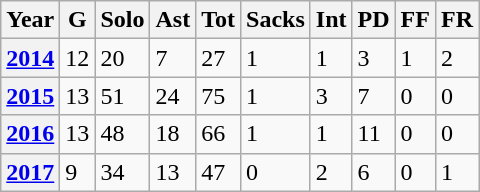<table class="wikitable">
<tr>
<th>Year</th>
<th>G</th>
<th>Solo</th>
<th>Ast</th>
<th>Tot</th>
<th>Sacks</th>
<th>Int</th>
<th>PD</th>
<th>FF</th>
<th>FR</th>
</tr>
<tr>
<th><a href='#'>2014</a></th>
<td>12</td>
<td>20</td>
<td>7</td>
<td>27</td>
<td>1</td>
<td>1</td>
<td>3</td>
<td>1</td>
<td>2</td>
</tr>
<tr>
<th><a href='#'>2015</a></th>
<td>13</td>
<td>51</td>
<td>24</td>
<td>75</td>
<td>1</td>
<td>3</td>
<td>7</td>
<td>0</td>
<td>0</td>
</tr>
<tr>
<th><a href='#'>2016</a></th>
<td>13</td>
<td>48</td>
<td>18</td>
<td>66</td>
<td>1</td>
<td>1</td>
<td>11</td>
<td>0</td>
<td>0</td>
</tr>
<tr>
<th><a href='#'>2017</a></th>
<td>9</td>
<td>34</td>
<td>13</td>
<td>47</td>
<td>0</td>
<td>2</td>
<td>6</td>
<td>0</td>
<td>1</td>
</tr>
</table>
